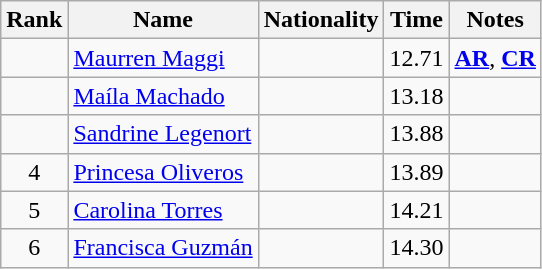<table class="wikitable sortable" style="text-align:center">
<tr>
<th>Rank</th>
<th>Name</th>
<th>Nationality</th>
<th>Time</th>
<th>Notes</th>
</tr>
<tr>
<td></td>
<td align=left><a href='#'>Maurren Maggi</a></td>
<td align=left></td>
<td>12.71</td>
<td><strong><a href='#'>AR</a></strong>, <strong><a href='#'>CR</a></strong></td>
</tr>
<tr>
<td></td>
<td align=left><a href='#'>Maíla Machado</a></td>
<td align=left></td>
<td>13.18</td>
<td></td>
</tr>
<tr>
<td></td>
<td align=left><a href='#'>Sandrine Legenort</a></td>
<td align=left></td>
<td>13.88</td>
<td></td>
</tr>
<tr>
<td>4</td>
<td align=left><a href='#'>Princesa Oliveros</a></td>
<td align=left></td>
<td>13.89</td>
<td></td>
</tr>
<tr>
<td>5</td>
<td align=left><a href='#'>Carolina Torres</a></td>
<td align=left></td>
<td>14.21</td>
<td></td>
</tr>
<tr>
<td>6</td>
<td align=left><a href='#'>Francisca Guzmán</a></td>
<td align=left></td>
<td>14.30</td>
<td></td>
</tr>
</table>
